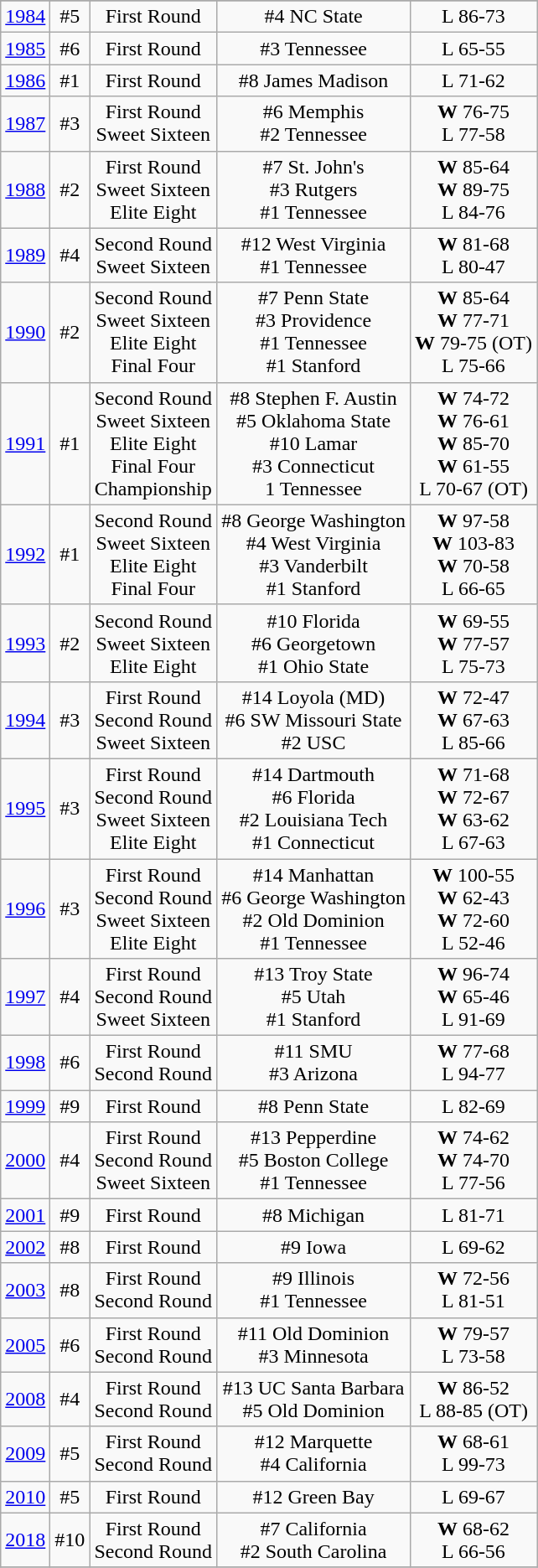<table class="wikitable" style="text-align:center">
<tr>
</tr>
<tr>
<td rowspan=1><a href='#'>1984</a></td>
<td>#5</td>
<td>First Round</td>
<td>#4 NC State</td>
<td>L 86-73</td>
</tr>
<tr style="text-align:center;">
<td rowspan=1><a href='#'>1985</a></td>
<td>#6</td>
<td>First Round</td>
<td>#3 Tennessee</td>
<td>L 65-55</td>
</tr>
<tr style="text-align:center;">
<td rowspan=1><a href='#'>1986</a></td>
<td>#1</td>
<td>First Round</td>
<td>#8 James Madison</td>
<td>L 71-62</td>
</tr>
<tr style="text-align:center;">
<td rowspan=1><a href='#'>1987</a></td>
<td>#3</td>
<td>First Round<br>Sweet Sixteen</td>
<td>#6 Memphis<br>#2 Tennessee</td>
<td><strong>W</strong> 76-75<br>L 77-58</td>
</tr>
<tr style="text-align:center;">
<td rowspan=1><a href='#'>1988</a></td>
<td>#2</td>
<td>First Round<br>Sweet Sixteen<br>Elite Eight</td>
<td>#7 St. John's<br>#3 Rutgers<br>#1 Tennessee</td>
<td><strong>W</strong> 85-64<br><strong>W</strong> 89-75<br>L 84-76</td>
</tr>
<tr style="text-align:center;">
<td rowspan=1><a href='#'>1989</a></td>
<td>#4</td>
<td>Second Round<br>Sweet Sixteen</td>
<td>#12 West Virginia<br>#1 Tennessee</td>
<td><strong>W</strong> 81-68<br>L 80-47</td>
</tr>
<tr style="text-align:center;">
<td rowspan=1><a href='#'>1990</a></td>
<td>#2</td>
<td>Second Round<br>Sweet Sixteen<br>Elite Eight<br>Final Four</td>
<td>#7 Penn State<br>#3 Providence<br>#1 Tennessee<br>#1 Stanford</td>
<td><strong>W</strong> 85-64<br><strong>W</strong> 77-71<br><strong>W</strong> 79-75 (OT)<br>L 75-66</td>
</tr>
<tr style="text-align:center;">
<td rowspan=1><a href='#'>1991</a></td>
<td>#1</td>
<td>Second Round<br>Sweet Sixteen<br>Elite Eight<br>Final Four<br>Championship</td>
<td>#8 Stephen F. Austin<br>#5 Oklahoma State<br>#10 Lamar<br>#3 Connecticut<br>1 Tennessee</td>
<td><strong>W</strong> 74-72<br><strong>W</strong> 76-61<br><strong>W</strong> 85-70<br><strong>W</strong> 61-55<br>L 70-67 (OT)</td>
</tr>
<tr style="text-align:center;">
<td rowspan=1><a href='#'>1992</a></td>
<td>#1</td>
<td>Second Round<br>Sweet Sixteen<br>Elite Eight<br>Final Four</td>
<td>#8 George Washington<br>#4 West Virginia<br>#3 Vanderbilt<br>#1 Stanford</td>
<td><strong>W</strong> 97-58<br><strong>W</strong> 103-83<br><strong>W</strong> 70-58<br>L 66-65</td>
</tr>
<tr style="text-align:center;">
<td rowspan=1><a href='#'>1993</a></td>
<td>#2</td>
<td>Second Round<br>Sweet Sixteen<br>Elite Eight</td>
<td>#10 Florida<br>#6 Georgetown<br>#1 Ohio State</td>
<td><strong>W</strong> 69-55<br><strong>W</strong> 77-57<br>L 75-73</td>
</tr>
<tr style="text-align:center;">
<td rowspan=1><a href='#'>1994</a></td>
<td>#3</td>
<td>First Round<br>Second Round<br>Sweet Sixteen</td>
<td>#14 Loyola (MD)<br>#6 SW Missouri State<br>#2 USC</td>
<td><strong>W</strong> 72-47<br><strong>W</strong> 67-63<br>L 85-66</td>
</tr>
<tr style="text-align:center;">
<td rowspan=1><a href='#'>1995</a></td>
<td>#3</td>
<td>First Round<br>Second Round<br>Sweet Sixteen<br>Elite Eight</td>
<td>#14 Dartmouth<br>#6 Florida<br>#2 Louisiana Tech<br>#1 Connecticut</td>
<td><strong>W</strong> 71-68<br><strong>W</strong> 72-67<br><strong>W</strong> 63-62<br>L 67-63</td>
</tr>
<tr style="text-align:center;">
<td rowspan=1><a href='#'>1996</a></td>
<td>#3</td>
<td>First Round<br>Second Round<br>Sweet Sixteen<br>Elite Eight</td>
<td>#14 Manhattan<br>#6 George Washington<br>#2 Old Dominion<br>#1 Tennessee</td>
<td><strong>W</strong> 100-55<br><strong>W</strong> 62-43<br><strong>W</strong> 72-60<br>L 52-46</td>
</tr>
<tr style="text-align:center;">
<td rowspan=1><a href='#'>1997</a></td>
<td>#4</td>
<td>First Round<br>Second Round<br>Sweet Sixteen</td>
<td>#13 Troy State<br>#5 Utah<br>#1 Stanford</td>
<td><strong>W</strong> 96-74<br><strong>W</strong> 65-46<br>L 91-69</td>
</tr>
<tr style="text-align:center;">
<td rowspan=1><a href='#'>1998</a></td>
<td>#6</td>
<td>First Round<br>Second Round</td>
<td>#11 SMU<br>#3 Arizona</td>
<td><strong>W</strong> 77-68<br>L 94-77</td>
</tr>
<tr style="text-align:center;">
<td rowspan=1><a href='#'>1999</a></td>
<td>#9</td>
<td>First Round</td>
<td>#8 Penn State</td>
<td>L 82-69</td>
</tr>
<tr style="text-align:center;">
<td rowspan=1><a href='#'>2000</a></td>
<td>#4</td>
<td>First Round<br>Second Round<br>Sweet Sixteen</td>
<td>#13 Pepperdine<br>#5 Boston College<br>#1 Tennessee</td>
<td><strong>W</strong> 74-62<br><strong>W</strong> 74-70<br>L 77-56</td>
</tr>
<tr style="text-align:center;">
<td rowspan=1><a href='#'>2001</a></td>
<td>#9</td>
<td>First Round</td>
<td>#8 Michigan</td>
<td>L 81-71</td>
</tr>
<tr style="text-align:center;">
<td rowspan=1><a href='#'>2002</a></td>
<td>#8</td>
<td>First Round</td>
<td>#9 Iowa</td>
<td>L 69-62</td>
</tr>
<tr style="text-align:center;">
<td rowspan=1><a href='#'>2003</a></td>
<td>#8</td>
<td>First Round<br>Second Round</td>
<td>#9 Illinois<br>#1 Tennessee</td>
<td><strong>W</strong> 72-56<br>L 81-51</td>
</tr>
<tr style="text-align:center;">
<td rowspan=1><a href='#'>2005</a></td>
<td>#6</td>
<td>First Round<br>Second Round</td>
<td>#11 Old Dominion<br>#3 Minnesota</td>
<td><strong>W</strong> 79-57<br>L 73-58</td>
</tr>
<tr style="text-align:center;">
<td rowspan=1><a href='#'>2008</a></td>
<td>#4</td>
<td>First Round<br>Second Round</td>
<td>#13 UC Santa Barbara<br>#5 Old Dominion</td>
<td><strong>W</strong> 86-52<br>L 88-85 (OT)</td>
</tr>
<tr style="text-align:center;">
<td rowspan=1><a href='#'>2009</a></td>
<td>#5</td>
<td>First Round<br>Second Round</td>
<td>#12 Marquette<br>#4 California</td>
<td><strong>W</strong> 68-61<br>L 99-73</td>
</tr>
<tr style="text-align:center;">
<td rowspan=1><a href='#'>2010</a></td>
<td>#5</td>
<td>First Round</td>
<td>#12 Green Bay</td>
<td>L 69-67</td>
</tr>
<tr style="text-align:center;">
<td rowspan=1><a href='#'>2018</a></td>
<td>#10</td>
<td>First Round<br>Second Round</td>
<td>#7 California<br>#2 South Carolina</td>
<td><strong>W</strong> 68-62<br>L 66-56</td>
</tr>
<tr style="text-align:center;">
</tr>
</table>
